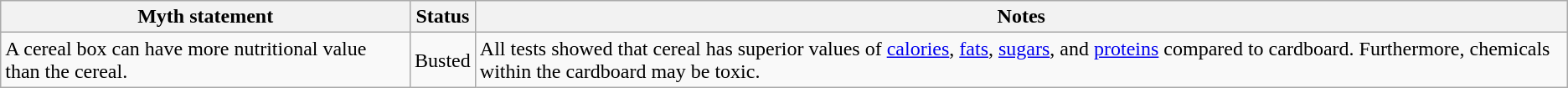<table class="wikitable plainrowheaders">
<tr>
<th>Myth statement</th>
<th>Status</th>
<th>Notes</th>
</tr>
<tr>
<td>A cereal box can have more nutritional value than the cereal.</td>
<td><span>Busted</span></td>
<td>All tests showed that cereal has superior values of <a href='#'>calories</a>, <a href='#'>fats</a>, <a href='#'>sugars</a>, and <a href='#'>proteins</a> compared to cardboard.  Furthermore, chemicals within the cardboard may be toxic.</td>
</tr>
</table>
